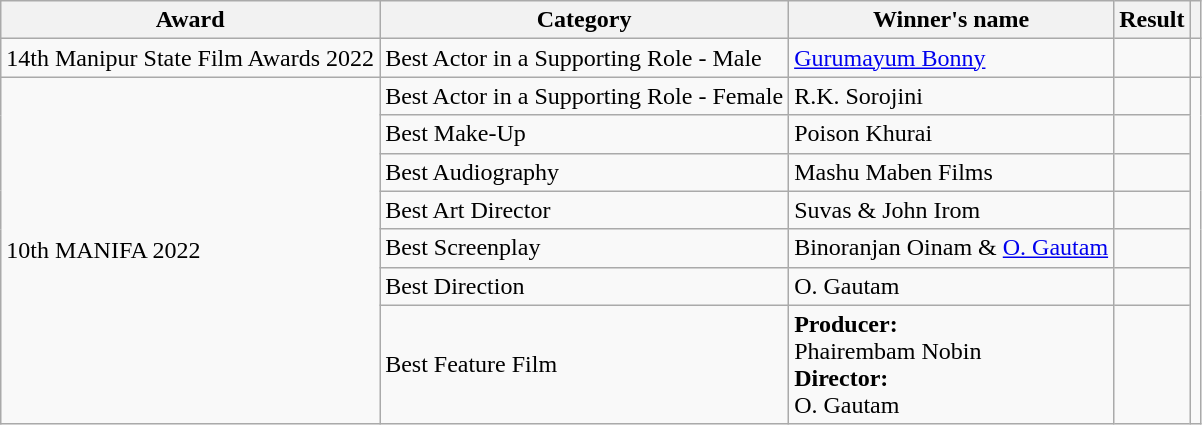<table class="wikitable sortable">
<tr>
<th>Award</th>
<th>Category</th>
<th>Winner's name</th>
<th>Result</th>
<th></th>
</tr>
<tr>
<td>14th Manipur State Film Awards 2022</td>
<td>Best Actor in a Supporting Role - Male</td>
<td><a href='#'>Gurumayum Bonny</a></td>
<td></td>
<td></td>
</tr>
<tr>
<td rowspan="7">10th MANIFA 2022</td>
<td>Best Actor in a Supporting Role - Female</td>
<td>R.K. Sorojini</td>
<td></td>
<td rowspan="7"></td>
</tr>
<tr>
<td>Best Make-Up</td>
<td>Poison Khurai</td>
<td></td>
</tr>
<tr>
<td>Best Audiography</td>
<td>Mashu Maben Films</td>
<td></td>
</tr>
<tr>
<td>Best Art Director</td>
<td>Suvas & John Irom</td>
<td></td>
</tr>
<tr>
<td>Best Screenplay</td>
<td>Binoranjan Oinam & <a href='#'>O. Gautam</a></td>
<td></td>
</tr>
<tr>
<td>Best Direction</td>
<td>O. Gautam</td>
<td></td>
</tr>
<tr>
<td>Best Feature Film</td>
<td><strong>Producer:</strong><br>Phairembam Nobin<br><strong>Director:</strong><br>O. Gautam</td>
<td></td>
</tr>
</table>
